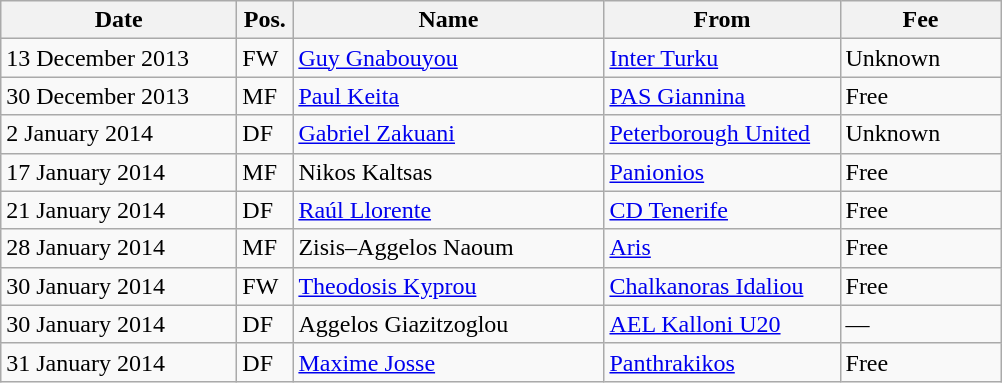<table class="wikitable">
<tr>
<th width="150px">Date</th>
<th width="30px">Pos.</th>
<th width="200px">Name</th>
<th width="150px">From</th>
<th width="100px">Fee</th>
</tr>
<tr>
<td>13 December 2013</td>
<td>FW</td>
<td> <a href='#'>Guy Gnabouyou</a></td>
<td><a href='#'>Inter Turku</a></td>
<td>Unknown</td>
</tr>
<tr>
<td>30 December 2013</td>
<td>MF</td>
<td> <a href='#'>Paul Keita</a></td>
<td><a href='#'>PAS Giannina</a></td>
<td>Free</td>
</tr>
<tr>
<td>2 January 2014</td>
<td>DF</td>
<td> <a href='#'>Gabriel Zakuani</a></td>
<td><a href='#'>Peterborough United</a></td>
<td>Unknown</td>
</tr>
<tr>
<td>17 January 2014</td>
<td>MF</td>
<td> Nikos Kaltsas</td>
<td><a href='#'>Panionios</a></td>
<td>Free</td>
</tr>
<tr>
<td>21 January 2014</td>
<td>DF</td>
<td> <a href='#'>Raúl Llorente</a></td>
<td><a href='#'>CD Tenerife</a></td>
<td>Free</td>
</tr>
<tr>
<td>28 January 2014</td>
<td>MF</td>
<td> Zisis–Aggelos Naoum</td>
<td><a href='#'>Aris</a></td>
<td>Free</td>
</tr>
<tr>
<td>30 January 2014</td>
<td>FW</td>
<td> <a href='#'>Theodosis Kyprou</a></td>
<td><a href='#'>Chalkanoras Idaliou</a></td>
<td>Free</td>
</tr>
<tr>
<td>30 January 2014</td>
<td>DF</td>
<td> Aggelos Giazitzoglou</td>
<td><a href='#'>AEL Kalloni U20</a></td>
<td>—</td>
</tr>
<tr>
<td>31 January 2014</td>
<td>DF</td>
<td> <a href='#'>Maxime Josse</a></td>
<td><a href='#'>Panthrakikos</a></td>
<td>Free</td>
</tr>
</table>
